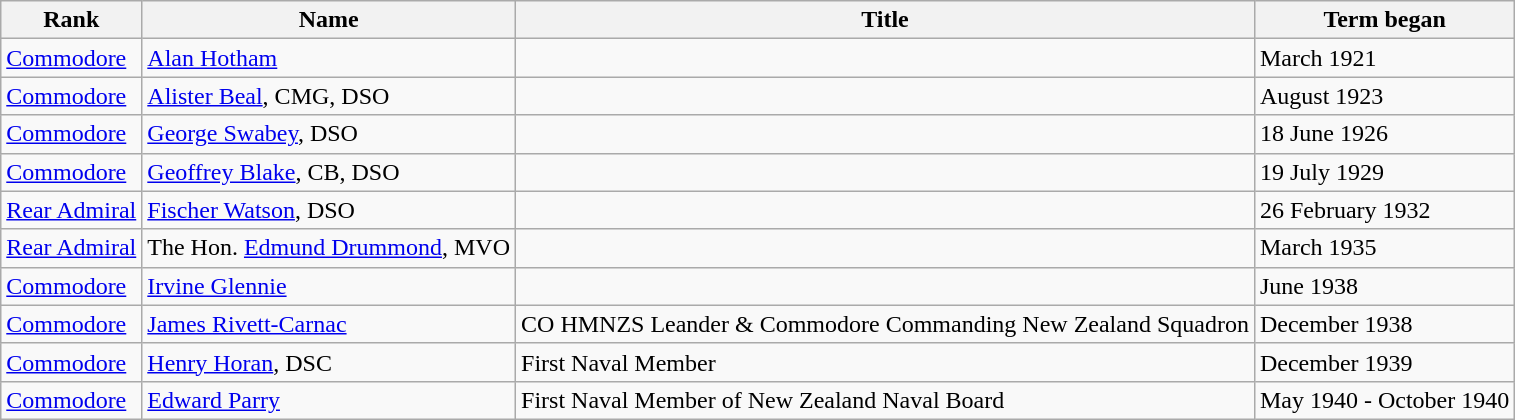<table class="wikitable">
<tr>
<th>Rank</th>
<th>Name</th>
<th>Title</th>
<th>Term began</th>
</tr>
<tr>
<td><a href='#'>Commodore</a></td>
<td><a href='#'>Alan Hotham</a></td>
<td></td>
<td>March 1921</td>
</tr>
<tr>
<td><a href='#'>Commodore</a></td>
<td><a href='#'>Alister Beal</a>, CMG, DSO</td>
<td></td>
<td>August 1923</td>
</tr>
<tr>
<td><a href='#'>Commodore</a></td>
<td><a href='#'>George Swabey</a>, DSO</td>
<td></td>
<td>18 June 1926</td>
</tr>
<tr>
<td><a href='#'>Commodore</a></td>
<td><a href='#'>Geoffrey Blake</a>, CB, DSO</td>
<td></td>
<td>19 July 1929</td>
</tr>
<tr>
<td><a href='#'>Rear Admiral</a></td>
<td><a href='#'>Fischer Watson</a>, DSO</td>
<td></td>
<td>26 February 1932</td>
</tr>
<tr>
<td><a href='#'>Rear Admiral</a></td>
<td>The Hon. <a href='#'>Edmund Drummond</a>, MVO</td>
<td></td>
<td>March 1935</td>
</tr>
<tr>
<td><a href='#'>Commodore</a></td>
<td><a href='#'>Irvine Glennie</a></td>
<td></td>
<td>June 1938</td>
</tr>
<tr>
<td><a href='#'>Commodore</a></td>
<td><a href='#'>James Rivett-Carnac</a></td>
<td>CO HMNZS Leander & Commodore Commanding New Zealand Squadron</td>
<td>December 1938</td>
</tr>
<tr>
<td><a href='#'>Commodore</a></td>
<td><a href='#'>Henry Horan</a>, DSC</td>
<td>First Naval Member</td>
<td>December 1939</td>
</tr>
<tr>
<td><a href='#'>Commodore</a></td>
<td><a href='#'>Edward Parry</a></td>
<td>First Naval Member of New Zealand Naval Board</td>
<td>May 1940 - October 1940</td>
</tr>
</table>
